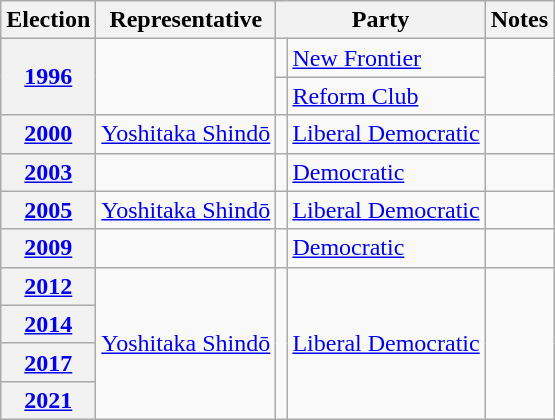<table class=wikitable>
<tr valign=bottom>
<th>Election</th>
<th>Representative</th>
<th colspan="2">Party</th>
<th>Notes</th>
</tr>
<tr>
<th rowspan=2><a href='#'>1996</a></th>
<td rowspan=2></td>
<td bgcolor=></td>
<td><a href='#'>New Frontier</a></td>
<td rowspan=2></td>
</tr>
<tr>
<td bgcolor=></td>
<td><a href='#'>Reform Club</a></td>
</tr>
<tr>
<th><a href='#'>2000</a></th>
<td><a href='#'>Yoshitaka Shindō</a></td>
<td bgcolor=></td>
<td><a href='#'>Liberal Democratic</a></td>
<td></td>
</tr>
<tr>
<th><a href='#'>2003</a></th>
<td></td>
<td bgcolor=></td>
<td><a href='#'>Democratic</a></td>
<td></td>
</tr>
<tr>
<th><a href='#'>2005</a></th>
<td><a href='#'>Yoshitaka Shindō</a></td>
<td bgcolor=></td>
<td><a href='#'>Liberal Democratic</a></td>
<td></td>
</tr>
<tr>
<th><a href='#'>2009</a></th>
<td></td>
<td bgcolor=></td>
<td><a href='#'>Democratic</a></td>
<td></td>
</tr>
<tr>
<th><a href='#'>2012</a></th>
<td rowspan=4><a href='#'>Yoshitaka Shindō</a></td>
<td rowspan=4 bgcolor=></td>
<td rowspan=4><a href='#'>Liberal Democratic</a></td>
<td rowspan=4></td>
</tr>
<tr>
<th><a href='#'>2014</a></th>
</tr>
<tr>
<th><a href='#'>2017</a></th>
</tr>
<tr>
<th><a href='#'>2021</a></th>
</tr>
</table>
